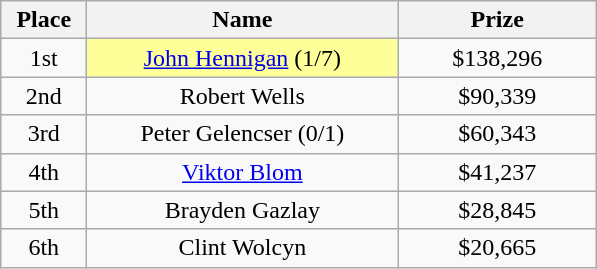<table class="wikitable">
<tr>
<th width="50">Place</th>
<th width="200">Name</th>
<th width="125">Prize</th>
</tr>
<tr>
<td align=center>1st</td>
<td style="background-color:#FFFF99"; align=center> <a href='#'>John Hennigan</a> (1/7)</td>
<td align=center>$138,296</td>
</tr>
<tr>
<td align=center>2nd</td>
<td align=center> Robert Wells</td>
<td align=center>$90,339</td>
</tr>
<tr>
<td align=center>3rd</td>
<td align=center> Peter Gelencser (0/1)</td>
<td align=center>$60,343</td>
</tr>
<tr>
<td align=center>4th</td>
<td align=center> <a href='#'>Viktor Blom</a></td>
<td align=center>$41,237</td>
</tr>
<tr>
<td align=center>5th</td>
<td align=center> Brayden Gazlay</td>
<td align=center>$28,845</td>
</tr>
<tr>
<td align=center>6th</td>
<td align=center> Clint Wolcyn</td>
<td align=center>$20,665</td>
</tr>
</table>
